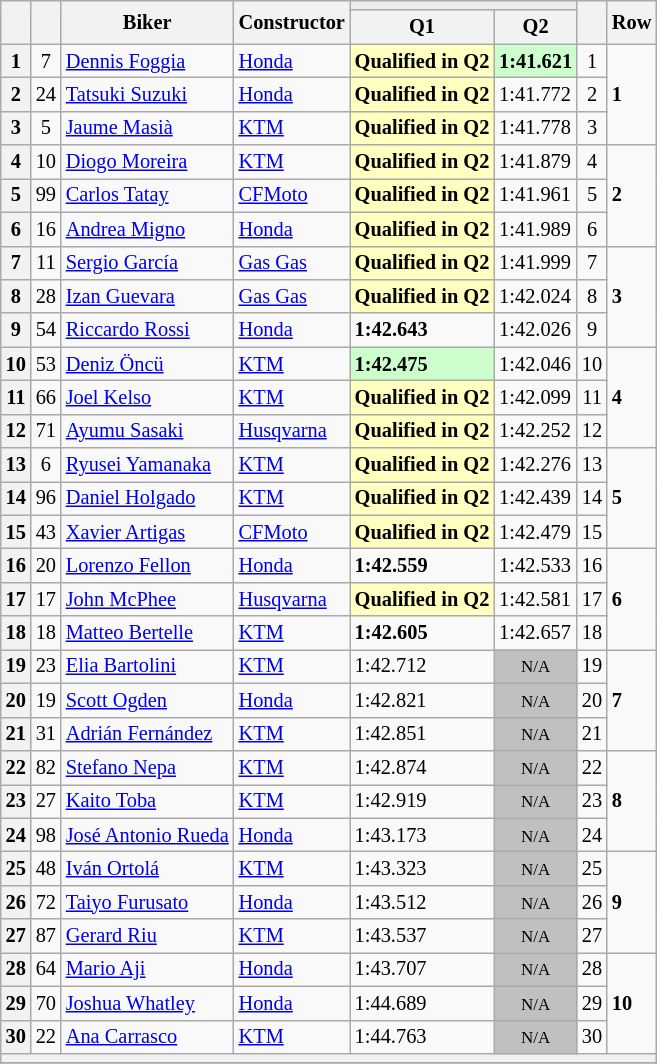<table class="wikitable sortable" style="font-size: 85%;">
<tr>
<th rowspan="2"></th>
<th rowspan="2"></th>
<th rowspan="2">Biker</th>
<th rowspan="2">Constructor</th>
<th colspan="2" style="background:#eaecf0; text-align:center;"></th>
<th rowspan="2"></th>
<th rowspan="2">Row</th>
</tr>
<tr>
<th scope="col">Q1</th>
<th scope="col">Q2</th>
</tr>
<tr>
<th scope="row">1</th>
<td align="center">7</td>
<td> <a href='#'>Dennis Foggia</a></td>
<td><a href='#'>Honda</a></td>
<td style="background:#ffffbf;"><strong>Qualified in Q2</strong></td>
<td style="background:#ccffcc;"><strong>1:41.621</strong></td>
<td align="center">1</td>
<td rowspan="3"><strong>1</strong></td>
</tr>
<tr>
<th scope="row">2</th>
<td align="center">24</td>
<td> <a href='#'>Tatsuki Suzuki</a></td>
<td><a href='#'>Honda</a></td>
<td style="background:#ffffbf;"><strong>Qualified in Q2</strong></td>
<td>1:41.772</td>
<td align="center">2</td>
</tr>
<tr>
<th scope="row">3</th>
<td align="center">5</td>
<td> <a href='#'>Jaume Masià</a></td>
<td><a href='#'>KTM</a></td>
<td style="background:#ffffbf;"><strong>Qualified in Q2</strong></td>
<td>1:41.778</td>
<td align="center">3</td>
</tr>
<tr>
<th scope="row">4</th>
<td align="center">10</td>
<td> <a href='#'>Diogo Moreira</a></td>
<td><a href='#'>KTM</a></td>
<td style="background:#ffffbf;"><strong>Qualified in Q2</strong></td>
<td>1:41.879</td>
<td align="center">4</td>
<td rowspan="3"><strong>2</strong></td>
</tr>
<tr>
<th scope="row">5</th>
<td align="center">99</td>
<td> <a href='#'>Carlos Tatay</a></td>
<td><a href='#'>CFMoto</a></td>
<td style="background:#ffffbf;"><strong>Qualified in Q2</strong></td>
<td>1:41.961</td>
<td align="center">5</td>
</tr>
<tr>
<th scope="row">6</th>
<td align="center">16</td>
<td> <a href='#'>Andrea Migno</a></td>
<td><a href='#'>Honda</a></td>
<td style="background:#ffffbf;"><strong>Qualified in Q2</strong></td>
<td>1:41.989</td>
<td align="center">6</td>
</tr>
<tr>
<th scope="row">7</th>
<td align="center">11</td>
<td> <a href='#'>Sergio García</a></td>
<td><a href='#'>Gas Gas</a></td>
<td style="background:#ffffbf;"><strong>Qualified in Q2</strong></td>
<td>1:41.999</td>
<td align="center">7</td>
<td rowspan="3"><strong>3</strong></td>
</tr>
<tr>
<th scope="row">8</th>
<td align="center">28</td>
<td> <a href='#'>Izan Guevara</a></td>
<td><a href='#'>Gas Gas</a></td>
<td style="background:#ffffbf;"><strong>Qualified in Q2</strong></td>
<td>1:42.024</td>
<td align="center">8</td>
</tr>
<tr>
<th scope="row">9</th>
<td align="center">54</td>
<td> <a href='#'>Riccardo Rossi</a></td>
<td><a href='#'>Honda</a></td>
<td><strong>1:42.643</strong></td>
<td>1:42.026</td>
<td align="center">9</td>
</tr>
<tr>
<th scope="row">10</th>
<td align="center">53</td>
<td> <a href='#'>Deniz Öncü</a></td>
<td><a href='#'>KTM</a></td>
<td style="background:#ccffcc;"><strong>1:42.475</strong></td>
<td>1:42.046</td>
<td align="center">10</td>
<td rowspan="3"><strong>4</strong></td>
</tr>
<tr>
<th scope="row">11</th>
<td align="center">66</td>
<td> <a href='#'>Joel Kelso</a></td>
<td><a href='#'>KTM</a></td>
<td style="background:#ffffbf;"><strong>Qualified in Q2</strong></td>
<td>1:42.099</td>
<td align="center">11</td>
</tr>
<tr>
<th scope="row">12</th>
<td align="center">71</td>
<td> <a href='#'>Ayumu Sasaki</a></td>
<td><a href='#'>Husqvarna</a></td>
<td style="background:#ffffbf;"><strong>Qualified in Q2</strong></td>
<td>1:42.252</td>
<td align="center">12</td>
</tr>
<tr>
<th scope="row">13</th>
<td align="center">6</td>
<td> <a href='#'>Ryusei Yamanaka</a></td>
<td><a href='#'>KTM</a></td>
<td style="background:#ffffbf;"><strong>Qualified in Q2</strong></td>
<td>1:42.276</td>
<td align="center">13</td>
<td rowspan="3"><strong>5</strong></td>
</tr>
<tr>
<th scope="row">14</th>
<td align="center">96</td>
<td> <a href='#'>Daniel Holgado</a></td>
<td><a href='#'>KTM</a></td>
<td style="background:#ffffbf;"><strong>Qualified in Q2</strong></td>
<td>1:42.439</td>
<td align="center">14</td>
</tr>
<tr>
<th scope="row">15</th>
<td align="center">43</td>
<td> <a href='#'>Xavier Artigas</a></td>
<td><a href='#'>CFMoto</a></td>
<td style="background:#ffffbf;"><strong>Qualified in Q2</strong></td>
<td>1:42.479</td>
<td align="center">15</td>
</tr>
<tr>
<th scope="row">16</th>
<td align="center">20</td>
<td> <a href='#'>Lorenzo Fellon</a></td>
<td><a href='#'>Honda</a></td>
<td><strong>1:42.559</strong></td>
<td>1:42.533</td>
<td align="center">16</td>
<td rowspan="3"><strong>6</strong></td>
</tr>
<tr>
<th scope="row">17</th>
<td align="center">17</td>
<td> <a href='#'>John McPhee</a></td>
<td><a href='#'>Husqvarna</a></td>
<td style="background:#ffffbf;"><strong>Qualified in Q2</strong></td>
<td>1:42.581</td>
<td align="center">17</td>
</tr>
<tr>
<th scope="row">18</th>
<td align="center">18</td>
<td> <a href='#'>Matteo Bertelle</a></td>
<td><a href='#'>KTM</a></td>
<td><strong>1:42.605</strong></td>
<td>1:42.657</td>
<td align="center">18</td>
</tr>
<tr>
<th scope="row">19</th>
<td align="center">23</td>
<td> <a href='#'>Elia Bartolini</a></td>
<td><a href='#'>KTM</a></td>
<td>1:42.712</td>
<td style="background: silver" align="center" data-sort-value="19"><small>N/A</small></td>
<td align="center">19</td>
<td rowspan="3"><strong>7</strong></td>
</tr>
<tr>
<th scope="row">20</th>
<td align="center">19</td>
<td> <a href='#'>Scott Ogden</a></td>
<td><a href='#'>Honda</a></td>
<td>1:42.821</td>
<td style="background: silver" align="center" data-sort-value="20"><small>N/A</small></td>
<td align="center">20</td>
</tr>
<tr>
<th scope="row">21</th>
<td align="center">31</td>
<td> <a href='#'>Adrián Fernández</a></td>
<td><a href='#'>KTM</a></td>
<td>1:42.851</td>
<td style="background: silver" align="center" data-sort-value="21"><small>N/A</small></td>
<td align="center">21</td>
</tr>
<tr>
<th scope="row">22</th>
<td align="center">82</td>
<td> <a href='#'>Stefano Nepa</a></td>
<td><a href='#'>KTM</a></td>
<td>1:42.874</td>
<td style="background: silver" align="center" data-sort-value="22"><small>N/A</small></td>
<td align="center">22</td>
<td rowspan="3"><strong>8</strong></td>
</tr>
<tr>
<th scope="row">23</th>
<td align="center">27</td>
<td> <a href='#'>Kaito Toba</a></td>
<td><a href='#'>KTM</a></td>
<td>1:42.919</td>
<td style="background: silver" align="center" data-sort-value="23"><small>N/A</small></td>
<td align="center">23</td>
</tr>
<tr>
<th scope="row">24</th>
<td align="center">98</td>
<td> <a href='#'>José Antonio Rueda</a></td>
<td><a href='#'>Honda</a></td>
<td>1:43.173</td>
<td style="background: silver" align="center" data-sort-value="24"><small>N/A</small></td>
<td align="center">24</td>
</tr>
<tr>
<th scope="row">25</th>
<td align="center">48</td>
<td> <a href='#'>Iván Ortolá</a></td>
<td><a href='#'>KTM</a></td>
<td>1:43.323</td>
<td style="background: silver" align="center" data-sort-value="25"><small>N/A</small></td>
<td align="center">25</td>
<td rowspan="3"><strong>9</strong></td>
</tr>
<tr>
<th scope="row">26</th>
<td align="center">72</td>
<td> <a href='#'>Taiyo Furusato</a></td>
<td><a href='#'>Honda</a></td>
<td>1:43.512</td>
<td style="background: silver" align="center" data-sort-value="26"><small>N/A</small></td>
<td align="center">26</td>
</tr>
<tr>
<th scope="row">27</th>
<td align="center">87</td>
<td> <a href='#'>Gerard Riu</a></td>
<td><a href='#'>KTM</a></td>
<td>1:43.537</td>
<td style="background: silver" align="center" data-sort-value="27"><small>N/A</small></td>
<td align="center">27</td>
</tr>
<tr>
<th scope="row">28</th>
<td align="center">64</td>
<td> <a href='#'>Mario Aji</a></td>
<td><a href='#'>Honda</a></td>
<td>1:43.707</td>
<td style="background: silver" align="center" data-sort-value="28"><small>N/A</small></td>
<td align="center">28</td>
<td rowspan="3"><strong>10</strong></td>
</tr>
<tr>
<th scope="row">29</th>
<td align="center">70</td>
<td> <a href='#'>Joshua Whatley</a></td>
<td><a href='#'>Honda</a></td>
<td>1:44.689</td>
<td style="background: silver" align="center" data-sort-value="29"><small>N/A</small></td>
<td align="center">29</td>
</tr>
<tr>
<th scope="row">30</th>
<td align="center">22</td>
<td> <a href='#'>Ana Carrasco</a></td>
<td><a href='#'>KTM</a></td>
<td>1:44.763</td>
<td style="background: silver" align="center" data-sort-value="30"><small>N/A</small></td>
<td align="center">30</td>
</tr>
<tr>
<th colspan="8"></th>
</tr>
<tr>
</tr>
</table>
